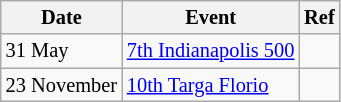<table class="wikitable" style="font-size: 85%">
<tr>
<th>Date</th>
<th>Event</th>
<th>Ref</th>
</tr>
<tr>
<td>31 May</td>
<td><a href='#'>7th Indianapolis 500</a></td>
<td></td>
</tr>
<tr>
<td>23 November</td>
<td><a href='#'>10th Targa Florio</a></td>
<td></td>
</tr>
</table>
